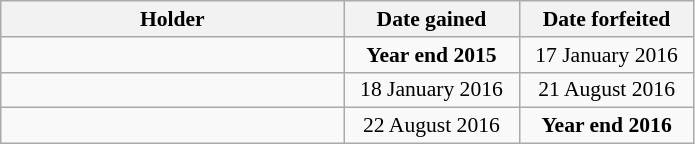<table class="wikitable" style="font-size:90%">
<tr>
<th style="width:222px;">Holder</th>
<th style="width:110px;">Date gained</th>
<th style="width:110px;">Date forfeited</th>
</tr>
<tr>
<td></td>
<td style="text-align:center;"><strong>Year end 2015</strong></td>
<td style="text-align:center;">17 January 2016</td>
</tr>
<tr>
<td> <br> </td>
<td style="text-align:center;">18 January 2016</td>
<td style="text-align:center;">21 August 2016</td>
</tr>
<tr>
<td></td>
<td style="text-align:center;">22 August 2016</td>
<td style="text-align:center;"><strong>Year end 2016</strong></td>
</tr>
</table>
